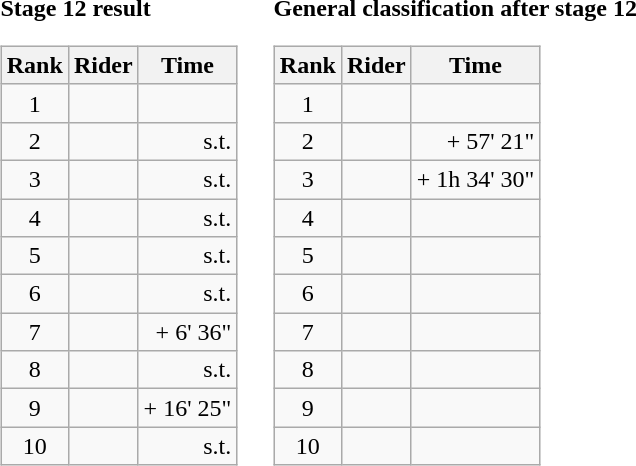<table>
<tr>
<td><strong>Stage 12 result</strong><br><table class="wikitable">
<tr>
<th scope="col">Rank</th>
<th scope="col">Rider</th>
<th scope="col">Time</th>
</tr>
<tr>
<td style="text-align:center;">1</td>
<td></td>
<td style="text-align:right;"></td>
</tr>
<tr>
<td style="text-align:center;">2</td>
<td></td>
<td style="text-align:right;">s.t.</td>
</tr>
<tr>
<td style="text-align:center;">3</td>
<td></td>
<td style="text-align:right;">s.t.</td>
</tr>
<tr>
<td style="text-align:center;">4</td>
<td></td>
<td style="text-align:right;">s.t.</td>
</tr>
<tr>
<td style="text-align:center;">5</td>
<td></td>
<td style="text-align:right;">s.t.</td>
</tr>
<tr>
<td style="text-align:center;">6</td>
<td></td>
<td style="text-align:right;">s.t.</td>
</tr>
<tr>
<td style="text-align:center;">7</td>
<td></td>
<td style="text-align:right;">+ 6' 36"</td>
</tr>
<tr>
<td style="text-align:center;">8</td>
<td></td>
<td style="text-align:right;">s.t.</td>
</tr>
<tr>
<td style="text-align:center;">9</td>
<td></td>
<td style="text-align:right;">+ 16' 25"</td>
</tr>
<tr>
<td style="text-align:center;">10</td>
<td></td>
<td style="text-align:right;">s.t.</td>
</tr>
</table>
</td>
<td></td>
<td><strong>General classification after stage 12</strong><br><table class="wikitable">
<tr>
<th scope="col">Rank</th>
<th scope="col">Rider</th>
<th scope="col">Time</th>
</tr>
<tr>
<td style="text-align:center;">1</td>
<td></td>
<td style="text-align:right;"></td>
</tr>
<tr>
<td style="text-align:center;">2</td>
<td></td>
<td style="text-align:right;">+ 57' 21"</td>
</tr>
<tr>
<td style="text-align:center;">3</td>
<td></td>
<td style="text-align:right;">+ 1h 34' 30"</td>
</tr>
<tr>
<td style="text-align:center;">4</td>
<td></td>
<td></td>
</tr>
<tr>
<td style="text-align:center;">5</td>
<td></td>
<td></td>
</tr>
<tr>
<td style="text-align:center;">6</td>
<td></td>
<td></td>
</tr>
<tr>
<td style="text-align:center;">7</td>
<td></td>
<td></td>
</tr>
<tr>
<td style="text-align:center;">8</td>
<td></td>
<td></td>
</tr>
<tr>
<td style="text-align:center;">9</td>
<td></td>
<td></td>
</tr>
<tr>
<td style="text-align:center;">10</td>
<td></td>
<td></td>
</tr>
</table>
</td>
</tr>
</table>
